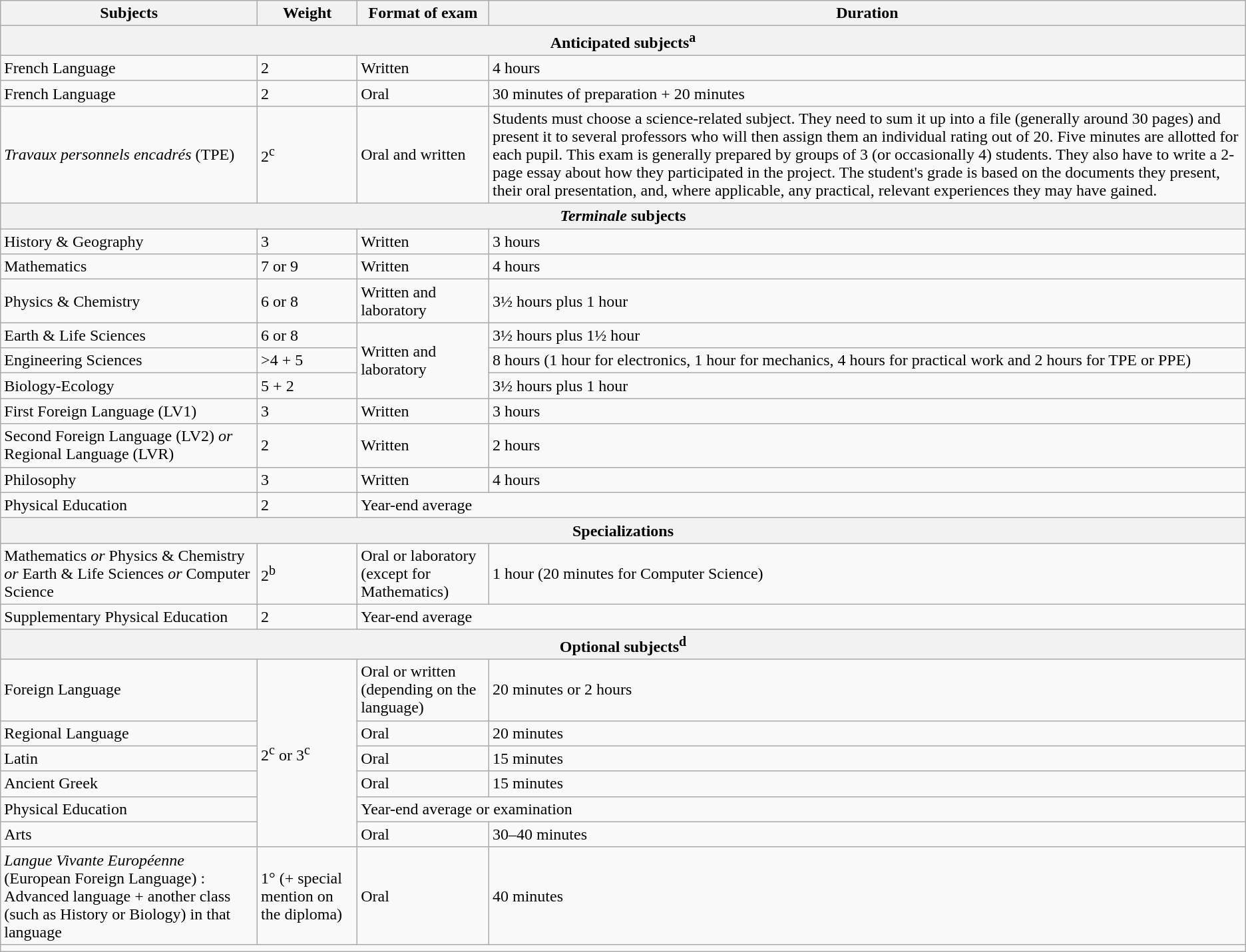<table class="wikitable">
<tr>
<th>Subjects</th>
<th>Weight</th>
<th>Format of exam</th>
<th>Duration</th>
</tr>
<tr>
<th colspan="4">Anticipated subjects<sup>a</sup></th>
</tr>
<tr>
<td>French Language</td>
<td>2</td>
<td>Written</td>
<td>4 hours</td>
</tr>
<tr>
<td>French Language</td>
<td>2</td>
<td>Oral</td>
<td>30 minutes of preparation + 20 minutes</td>
</tr>
<tr>
<td><em>Travaux personnels encadrés</em> (TPE)</td>
<td>2<sup>c</sup></td>
<td>Oral and written</td>
<td>Students must choose a science-related subject. They need to sum it up into a file (generally around 30 pages) and present it to several professors who will then assign them an individual rating out of 20. Five minutes are allotted for each pupil. This exam is generally prepared by groups of 3 (or occasionally 4) students.  They also have to write a 2-page essay about how they participated in the project. The student's grade is based on the documents they present, their oral presentation, and, where applicable, any practical, relevant experiences they may have gained.</td>
</tr>
<tr>
<th colspan="4"><em>Terminale</em> subjects</th>
</tr>
<tr>
<td>History & Geography</td>
<td>3</td>
<td>Written</td>
<td>3 hours</td>
</tr>
<tr>
<td>Mathematics</td>
<td>7 or 9</td>
<td>Written</td>
<td>4 hours</td>
</tr>
<tr>
<td>Physics & Chemistry</td>
<td>6 or 8</td>
<td>Written and laboratory</td>
<td>3½ hours plus 1 hour</td>
</tr>
<tr>
<td>Earth & Life Sciences</td>
<td>6 or 8</td>
<td rowspan=3>Written and laboratory</td>
<td>3½ hours plus 1½ hour</td>
</tr>
<tr>
<td>Engineering Sciences</td>
<td>>4 + 5</td>
<td>8 hours (1 hour for electronics, 1 hour for mechanics, 4 hours for practical work and 2 hours for TPE or PPE)</td>
</tr>
<tr>
<td>Biology-Ecology</td>
<td>5 + 2</td>
<td>3½ hours plus 1 hour</td>
</tr>
<tr>
<td>First Foreign Language (LV1)</td>
<td>3</td>
<td>Written</td>
<td>3 hours</td>
</tr>
<tr>
<td>Second Foreign Language (LV2) <em>or</em> Regional Language (LVR)</td>
<td>2</td>
<td>Written</td>
<td>2 hours</td>
</tr>
<tr>
<td>Philosophy</td>
<td>3</td>
<td>Written</td>
<td>4 hours</td>
</tr>
<tr>
<td>Physical Education</td>
<td>2</td>
<td colspan="2">Year-end average</td>
</tr>
<tr>
<th colspan="4">Specializations</th>
</tr>
<tr>
<td>Mathematics <em>or</em> Physics & Chemistry <em>or</em> Earth & Life Sciences <em>or</em> Computer Science</td>
<td>2<sup>b</sup></td>
<td>Oral or laboratory (except for Mathematics)</td>
<td>1 hour (20 minutes for Computer Science)</td>
</tr>
<tr>
<td>Supplementary Physical Education</td>
<td>2</td>
<td colspan="2">Year-end average</td>
</tr>
<tr>
<th colspan="4">Optional subjects<sup>d</sup></th>
</tr>
<tr>
<td>Foreign Language</td>
<td rowspan="6">2<sup>c</sup> or 3<sup>c</sup></td>
<td>Oral or written (depending on the language)</td>
<td>20 minutes or 2 hours</td>
</tr>
<tr>
<td>Regional Language</td>
<td>Oral</td>
<td>20 minutes</td>
</tr>
<tr>
<td>Latin</td>
<td>Oral</td>
<td>15 minutes</td>
</tr>
<tr>
<td>Ancient Greek</td>
<td>Oral</td>
<td>15 minutes</td>
</tr>
<tr>
<td>Physical Education</td>
<td colspan="2">Year-end average or examination</td>
</tr>
<tr>
<td>Arts</td>
<td>Oral</td>
<td>30–40 minutes</td>
</tr>
<tr>
<td><em>Langue Vivante Européenne</em> (European Foreign Language) : Advanced language + another class (such as History or Biology) in that language</td>
<td>1° (+ special mention on the diploma)</td>
<td>Oral</td>
<td>40 minutes</td>
</tr>
<tr>
<td colspan="5"></td>
</tr>
</table>
